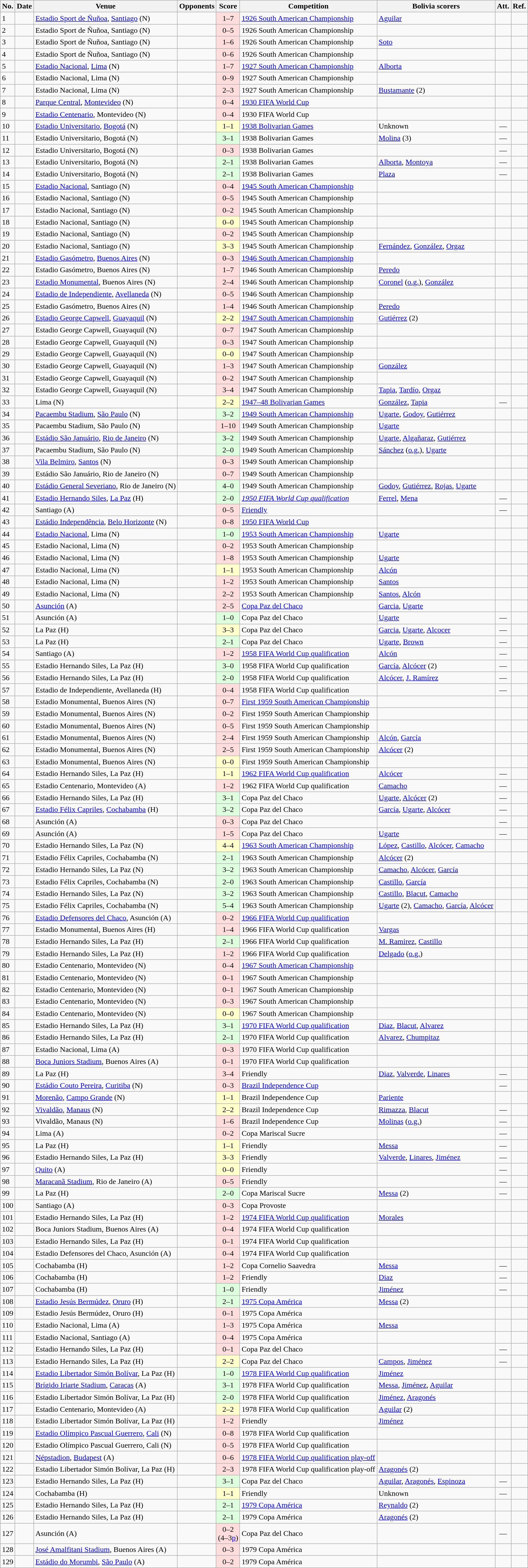<table class="wikitable sortable">
<tr>
<th>No.</th>
<th>Date</th>
<th>Venue</th>
<th>Opponents</th>
<th>Score</th>
<th>Competition</th>
<th class=unsortable>Bolivia scorers</th>
<th>Att.</th>
<th class=unsortable>Ref.</th>
</tr>
<tr>
<td>1</td>
<td></td>
<td><a href='#'>Estadio Sport de Ñuñoa</a>, <a href='#'>Santiago</a> (N)</td>
<td></td>
<td align=center bgcolor=#ffdddd>1–7</td>
<td><a href='#'>1926 South American Championship</a></td>
<td><a href='#'>Aguilar</a></td>
<td align=center></td>
<td></td>
</tr>
<tr>
<td>2</td>
<td></td>
<td>Estadio Sport de Ñuñoa, Santiago (N)</td>
<td></td>
<td align=center bgcolor=#ffdddd>0–5</td>
<td>1926 South American Championship</td>
<td></td>
<td align=center></td>
<td></td>
</tr>
<tr>
<td>3</td>
<td></td>
<td>Estadio Sport de Ñuñoa, Santiago (N)</td>
<td></td>
<td align=center bgcolor=#ffdddd>1–6</td>
<td>1926 South American Championship</td>
<td><a href='#'>Soto</a></td>
<td align=center></td>
<td></td>
</tr>
<tr>
<td>4</td>
<td></td>
<td>Estadio Sport de Ñuñoa, Santiago (N)</td>
<td></td>
<td align=center bgcolor=#ffdddd>0–6</td>
<td>1926 South American Championship</td>
<td></td>
<td align=center></td>
<td></td>
</tr>
<tr>
<td>5</td>
<td></td>
<td><a href='#'>Estadio Nacional</a>, <a href='#'>Lima</a> (N)</td>
<td></td>
<td align=center bgcolor=#ffdddd>1–7</td>
<td><a href='#'>1927 South American Championship</a></td>
<td><a href='#'>Alborta</a></td>
<td align=center></td>
<td></td>
</tr>
<tr>
<td>6</td>
<td></td>
<td>Estadio Nacional, Lima (N)</td>
<td></td>
<td align=center bgcolor=#ffdddd>0–9</td>
<td>1927 South American Championship</td>
<td></td>
<td align=center></td>
<td></td>
</tr>
<tr>
<td>7</td>
<td></td>
<td>Estadio Nacional, Lima (N)</td>
<td></td>
<td align=center bgcolor=#ffdddd>2–3</td>
<td>1927 South American Championship</td>
<td><a href='#'>Bustamante</a> (2)</td>
<td align=center></td>
<td></td>
</tr>
<tr>
<td>8</td>
<td></td>
<td><a href='#'>Parque Central</a>, <a href='#'>Montevideo</a> (N)</td>
<td></td>
<td align=center bgcolor=#ffdddd>0–4</td>
<td><a href='#'>1930 FIFA World Cup</a></td>
<td></td>
<td align=center></td>
<td></td>
</tr>
<tr>
<td>9</td>
<td></td>
<td><a href='#'>Estadio Centenario</a>, Montevideo (N)</td>
<td></td>
<td align=center bgcolor=#ffdddd>0–4</td>
<td>1930 FIFA World Cup</td>
<td></td>
<td align=center></td>
<td></td>
</tr>
<tr>
<td>10</td>
<td></td>
<td><a href='#'>Estadio Universitario</a>, <a href='#'>Bogotá</a> (N)</td>
<td></td>
<td align=center bgcolor=#ffffcc>1–1</td>
<td><a href='#'>1938 Bolivarian Games</a></td>
<td>Unknown</td>
<td align=center>—</td>
<td></td>
</tr>
<tr>
<td>11</td>
<td></td>
<td>Estadio Universitario, Bogotá (N)</td>
<td></td>
<td align=center bgcolor=#ddffdd>3–1</td>
<td>1938 Bolivarian Games</td>
<td><a href='#'>Molina</a> (3)</td>
<td align=center>—</td>
<td></td>
</tr>
<tr>
<td>12</td>
<td></td>
<td>Estadio Universitario, Bogotá (N)</td>
<td></td>
<td align=center bgcolor=#ffdddd>0–3</td>
<td>1938 Bolivarian Games</td>
<td></td>
<td align=center>—</td>
<td></td>
</tr>
<tr>
<td>13</td>
<td></td>
<td>Estadio Universitario, Bogotá (N)</td>
<td></td>
<td align=center bgcolor=#ddffdd>2–1</td>
<td>1938 Bolivarian Games</td>
<td><a href='#'>Alborta</a>, <a href='#'>Montoya</a></td>
<td align=center>—</td>
<td></td>
</tr>
<tr>
<td>14</td>
<td></td>
<td>Estadio Universitario, Bogotá (N)</td>
<td></td>
<td align=center bgcolor=#ddffdd>2–1</td>
<td>1938 Bolivarian Games</td>
<td><a href='#'>Plaza</a></td>
<td align=center>—</td>
<td></td>
</tr>
<tr>
<td>15</td>
<td></td>
<td><a href='#'>Estadio Nacional</a>, Santiago (N)</td>
<td></td>
<td align=center bgcolor=#ffdddd>0–4</td>
<td><a href='#'>1945 South American Championship</a></td>
<td></td>
<td align=center></td>
<td></td>
</tr>
<tr>
<td>16</td>
<td></td>
<td>Estadio Nacional, Santiago (N)</td>
<td></td>
<td align=center bgcolor=#ffdddd>0–5</td>
<td>1945 South American Championship</td>
<td></td>
<td align=center></td>
<td></td>
</tr>
<tr>
<td>17</td>
<td></td>
<td>Estadio Nacional, Santiago (N)</td>
<td></td>
<td align=center bgcolor=#ffdddd>0–2</td>
<td>1945 South American Championship</td>
<td></td>
<td align=center></td>
<td></td>
</tr>
<tr>
<td>18</td>
<td></td>
<td>Estadio Nacional, Santiago (N)</td>
<td></td>
<td align=center bgcolor=#ffffcc>0–0</td>
<td>1945 South American Championship</td>
<td></td>
<td align=center></td>
<td></td>
</tr>
<tr>
<td>19</td>
<td></td>
<td>Estadio Nacional, Santiago (N)</td>
<td></td>
<td align=center bgcolor=#ffdddd>0–2</td>
<td>1945 South American Championship</td>
<td></td>
<td align=center></td>
<td></td>
</tr>
<tr>
<td>20</td>
<td></td>
<td>Estadio Nacional, Santiago (N)</td>
<td></td>
<td align=center bgcolor=#ffffcc>3–3</td>
<td>1945 South American Championship</td>
<td><a href='#'>Fernández</a>, <a href='#'>González</a>, <a href='#'>Orgaz</a></td>
<td align=center></td>
<td></td>
</tr>
<tr>
<td>21</td>
<td></td>
<td><a href='#'>Estadio Gasómetro</a>, <a href='#'>Buenos Aires</a> (N)</td>
<td></td>
<td align=center bgcolor=#ffdddd>0–3</td>
<td><a href='#'>1946 South American Championship</a></td>
<td></td>
<td align=center></td>
<td></td>
</tr>
<tr>
<td>22</td>
<td></td>
<td>Estadio Gasómetro, Buenos Aires (N)</td>
<td></td>
<td align=center bgcolor=#ffdddd>1–7</td>
<td>1946 South American Championship</td>
<td><a href='#'>Peredo</a></td>
<td align=center></td>
<td></td>
</tr>
<tr>
<td>23</td>
<td></td>
<td><a href='#'>Estadio Monumental</a>, Buenos Aires (N)</td>
<td></td>
<td align=center bgcolor=#ffdddd>2–4</td>
<td>1946 South American Championship</td>
<td><a href='#'>Coronel</a> (<a href='#'>o.g.</a>), <a href='#'>González</a></td>
<td align=center></td>
<td></td>
</tr>
<tr>
<td>24</td>
<td></td>
<td><a href='#'>Estadio de Independiente</a>, <a href='#'>Avellaneda</a> (N)</td>
<td></td>
<td align=center bgcolor=#ffdddd>0–5</td>
<td>1946 South American Championship</td>
<td></td>
<td align=center></td>
<td></td>
</tr>
<tr>
<td>25</td>
<td></td>
<td>Estadio Gasómetro, Buenos Aires (N)</td>
<td></td>
<td align=center bgcolor=#ffdddd>1–4</td>
<td>1946 South American Championship</td>
<td><a href='#'>Peredo</a></td>
<td align=center></td>
<td></td>
</tr>
<tr>
<td>26</td>
<td></td>
<td><a href='#'>Estadio George Capwell</a>, <a href='#'>Guayaquil</a> (N)</td>
<td></td>
<td align=center bgcolor=#ffffcc>2–2</td>
<td><a href='#'>1947 South American Championship</a></td>
<td><a href='#'>Gutiérrez</a> (2)</td>
<td align=center></td>
<td></td>
</tr>
<tr>
<td>27</td>
<td></td>
<td>Estadio George Capwell, Guayaquil (N)</td>
<td></td>
<td align=center bgcolor=#ffdddd>0–7</td>
<td>1947 South American Championship</td>
<td></td>
<td align=center></td>
<td></td>
</tr>
<tr>
<td>28</td>
<td></td>
<td>Estadio George Capwell, Guayaquil (N)</td>
<td></td>
<td align=center bgcolor=#ffdddd>0–3</td>
<td>1947 South American Championship</td>
<td></td>
<td align=center></td>
<td></td>
</tr>
<tr>
<td>29</td>
<td></td>
<td>Estadio George Capwell, Guayaquil (N)</td>
<td></td>
<td align=center bgcolor=#ffffcc>0–0</td>
<td>1947 South American Championship</td>
<td></td>
<td align=center></td>
<td></td>
</tr>
<tr>
<td>30</td>
<td></td>
<td>Estadio George Capwell, Guayaquil (N)</td>
<td></td>
<td align=center bgcolor=#ffdddd>1–3</td>
<td>1947 South American Championship</td>
<td><a href='#'>González</a></td>
<td align=center></td>
<td></td>
</tr>
<tr>
<td>31</td>
<td></td>
<td>Estadio George Capwell, Guayaquil (N)</td>
<td></td>
<td align=center bgcolor=#ffdddd>0–2</td>
<td>1947 South American Championship</td>
<td></td>
<td align=center></td>
<td></td>
</tr>
<tr>
<td>32</td>
<td></td>
<td>Estadio George Capwell, Guayaquil (N)</td>
<td></td>
<td align=center bgcolor=#ffdddd>3–4</td>
<td>1947 South American Championship</td>
<td><a href='#'>Tapia</a>, <a href='#'>Tardío</a>, <a href='#'>Orgaz</a></td>
<td align=center></td>
<td></td>
</tr>
<tr>
<td>33</td>
<td></td>
<td>Lima (N)</td>
<td></td>
<td align=center bgcolor=#ffffcc>2–2</td>
<td><a href='#'>1947–48 Bolivarian Games</a></td>
<td><a href='#'>González</a>, <a href='#'>Tapia</a></td>
<td align=center>—</td>
<td></td>
</tr>
<tr>
<td>34</td>
<td></td>
<td><a href='#'>Pacaembu Stadium</a>, <a href='#'>São Paulo</a> (N)</td>
<td></td>
<td align=center bgcolor=#ddffdd>3–2</td>
<td><a href='#'>1949 South American Championship</a></td>
<td><a href='#'>Ugarte</a>, <a href='#'>Godoy</a>, <a href='#'>Gutiérrez</a></td>
<td align=center></td>
<td></td>
</tr>
<tr>
<td>35</td>
<td></td>
<td>Pacaembu Stadium, São Paulo (N)</td>
<td></td>
<td align=center bgcolor=#ffdddd>1–10</td>
<td>1949 South American Championship</td>
<td><a href='#'>Ugarte</a></td>
<td align=center></td>
<td></td>
</tr>
<tr>
<td>36</td>
<td></td>
<td><a href='#'>Estádio São Januário</a>, <a href='#'>Rio de Janeiro</a> (N)</td>
<td></td>
<td align=center bgcolor=#ddffdd>3–2</td>
<td>1949 South American Championship</td>
<td><a href='#'>Ugarte</a>, <a href='#'>Algañaraz</a>, <a href='#'>Gutiérrez</a></td>
<td align=center></td>
<td></td>
</tr>
<tr>
<td>37</td>
<td></td>
<td>Pacaembu Stadium, São Paulo (N)</td>
<td></td>
<td align=center bgcolor=#ddffdd>2–0</td>
<td>1949 South American Championship</td>
<td><a href='#'>Sánchez</a> (<a href='#'>o.g.</a>), <a href='#'>Ugarte</a></td>
<td align=center></td>
<td></td>
</tr>
<tr>
<td>38</td>
<td></td>
<td><a href='#'>Vila Belmiro</a>, <a href='#'>Santos</a> (N)</td>
<td></td>
<td align=center bgcolor=#ffdddd>0–3</td>
<td>1949 South American Championship</td>
<td></td>
<td align=center></td>
<td></td>
</tr>
<tr>
<td>39</td>
<td></td>
<td>Estádio São Januário, Rio de Janeiro (N)</td>
<td></td>
<td align=center bgcolor=#ffdddd>0–7</td>
<td>1949 South American Championship</td>
<td></td>
<td align=center></td>
<td></td>
</tr>
<tr>
<td>40</td>
<td></td>
<td><a href='#'>Estádio General Severiano</a>, Rio de Janeiro (N)</td>
<td></td>
<td align=center bgcolor=#ddffdd>4–0</td>
<td>1949 South American Championship</td>
<td><a href='#'>Godoy</a>, <a href='#'>Gutiérrez</a>, <a href='#'>Rojas</a>, <a href='#'>Ugarte</a></td>
<td align=center></td>
<td></td>
</tr>
<tr>
<td>41</td>
<td></td>
<td><a href='#'>Estadio Hernando Siles</a>, <a href='#'>La Paz</a> (H)</td>
<td></td>
<td align=center bgcolor=#ddffdd>2–0</td>
<td><em><a href='#'>1950 FIFA World Cup qualification</a></em></td>
<td><a href='#'>Ferrel</a>, <a href='#'>Mena</a></td>
<td align=center>—</td>
<td></td>
</tr>
<tr>
<td>42</td>
<td></td>
<td>Santiago (A)</td>
<td></td>
<td align=center bgcolor=#ffdddd>0–5</td>
<td><a href='#'>Friendly</a></td>
<td></td>
<td align=center>—</td>
<td></td>
</tr>
<tr>
<td>43</td>
<td></td>
<td><a href='#'>Estádio Independência</a>, <a href='#'>Belo Horizonte</a> (N)</td>
<td></td>
<td align=center bgcolor=#ffdddd>0–8</td>
<td><a href='#'>1950 FIFA World Cup</a></td>
<td></td>
<td align=center></td>
<td></td>
</tr>
<tr>
<td>44</td>
<td></td>
<td><a href='#'>Estadio Nacional</a>, Lima (N)</td>
<td></td>
<td align=center bgcolor=#ddffdd>1–0</td>
<td><a href='#'>1953 South American Championship</a></td>
<td><a href='#'>Ugarte</a></td>
<td align=center></td>
<td></td>
</tr>
<tr>
<td>45</td>
<td></td>
<td>Estadio Nacional, Lima (N)</td>
<td></td>
<td align=center bgcolor=#ffdddd>0–2</td>
<td>1953 South American Championship</td>
<td></td>
<td align=center></td>
<td></td>
</tr>
<tr>
<td>46</td>
<td></td>
<td>Estadio Nacional, Lima (N)</td>
<td></td>
<td align=center bgcolor=#ffdddd>1–8</td>
<td>1953 South American Championship</td>
<td><a href='#'>Ugarte</a></td>
<td align=center></td>
<td></td>
</tr>
<tr>
<td>47</td>
<td></td>
<td>Estadio Nacional, Lima (N)</td>
<td></td>
<td align=center bgcolor=#ffffcc>1–1</td>
<td>1953 South American Championship</td>
<td><a href='#'>Alcón</a></td>
<td align=center></td>
<td></td>
</tr>
<tr>
<td>48</td>
<td></td>
<td>Estadio Nacional, Lima (N)</td>
<td></td>
<td align=center bgcolor=#ffdddd>1–2</td>
<td>1953 South American Championship</td>
<td><a href='#'>Santos</a></td>
<td align=center></td>
<td></td>
</tr>
<tr>
<td>49</td>
<td></td>
<td>Estadio Nacional, Lima (N)</td>
<td></td>
<td align=center bgcolor=#ffdddd>2–2</td>
<td>1953 South American Championship</td>
<td><a href='#'>Santos</a>, <a href='#'>Alcón</a></td>
<td align=center></td>
<td></td>
</tr>
<tr>
<td>50</td>
<td></td>
<td><a href='#'>Asunción</a> (A)</td>
<td></td>
<td align=center bgcolor=#ffdddd>2–5</td>
<td><a href='#'>Copa Paz del Chaco</a></td>
<td><a href='#'>Garcia</a>, <a href='#'>Ugarte</a></td>
<td align=center></td>
<td></td>
</tr>
<tr>
<td>51</td>
<td></td>
<td>Asunción (A)</td>
<td></td>
<td align=center bgcolor=#ddffdd>1–0</td>
<td>Copa Paz del Chaco</td>
<td><a href='#'>Ugarte</a></td>
<td align=center>—</td>
<td></td>
</tr>
<tr>
<td>52</td>
<td></td>
<td>La Paz (H)</td>
<td></td>
<td align=center bgcolor=#ffffcc>3–3</td>
<td>Copa Paz del Chaco</td>
<td><a href='#'>Garcia</a>, <a href='#'>Ugarte</a>, <a href='#'>Alcocer</a></td>
<td align=center>—</td>
<td></td>
</tr>
<tr>
<td>53</td>
<td></td>
<td>La Paz (H)</td>
<td></td>
<td align=center bgcolor=#ddffdd>2–1</td>
<td>Copa Paz del Chaco</td>
<td><a href='#'>Ugarte</a>, <a href='#'>Brown</a></td>
<td align=center>—</td>
<td></td>
</tr>
<tr>
<td>54</td>
<td></td>
<td>Santiago (A)</td>
<td></td>
<td align=center bgcolor=#ffdddd>1–2</td>
<td><a href='#'>1958 FIFA World Cup qualification</a></td>
<td><a href='#'>Alcón</a></td>
<td align=center>—</td>
<td></td>
</tr>
<tr>
<td>55</td>
<td></td>
<td>Estadio Hernando Siles, La Paz (H)</td>
<td></td>
<td align=center bgcolor=#ddffdd>3–0</td>
<td>1958 FIFA World Cup qualification</td>
<td><a href='#'>García</a>, <a href='#'>Alcócer</a> (2)</td>
<td align=center>—</td>
<td></td>
</tr>
<tr>
<td>56</td>
<td></td>
<td>Estadio Hernando Siles, La Paz (H)</td>
<td></td>
<td align=center bgcolor=#ddffdd>2–0</td>
<td>1958 FIFA World Cup qualification</td>
<td><a href='#'>Alcócer</a>, <a href='#'>J. Ramírez</a></td>
<td align=center>—</td>
<td></td>
</tr>
<tr>
<td>57</td>
<td></td>
<td>Estadio de Independiente, Avellaneda (H)</td>
<td></td>
<td align=center bgcolor=#ffdddd>0–4</td>
<td>1958 FIFA World Cup qualification</td>
<td></td>
<td align=center>—</td>
<td></td>
</tr>
<tr>
<td>58</td>
<td></td>
<td>Estadio Monumental, Buenos Aires (N)</td>
<td></td>
<td align=center bgcolor=#ffdddd>0–7</td>
<td><a href='#'>First 1959 South American Championship</a></td>
<td></td>
<td align=center></td>
<td></td>
</tr>
<tr>
<td>59</td>
<td></td>
<td>Estadio Monumental, Buenos Aires (N)</td>
<td></td>
<td align=center bgcolor=#ffdddd>0–2</td>
<td>First 1959 South American Championship</td>
<td></td>
<td align=center></td>
<td></td>
</tr>
<tr>
<td>60</td>
<td></td>
<td>Estadio Monumental, Buenos Aires (N)</td>
<td></td>
<td align=center bgcolor=#ffdddd>0–5</td>
<td>First 1959 South American Championship</td>
<td></td>
<td align=center></td>
<td></td>
</tr>
<tr>
<td>61</td>
<td></td>
<td>Estadio Monumental, Buenos Aires (N)</td>
<td></td>
<td align=center bgcolor=#ffdddd>2–4</td>
<td>First 1959 South American Championship</td>
<td><a href='#'>Alcón</a>, <a href='#'>García</a></td>
<td align=center></td>
<td></td>
</tr>
<tr>
<td>62</td>
<td></td>
<td>Estadio Monumental, Buenos Aires (N)</td>
<td></td>
<td align=center bgcolor=#ffdddd>2–5</td>
<td>First 1959 South American Championship</td>
<td><a href='#'>Alcócer</a> (2)</td>
<td align=center></td>
<td></td>
</tr>
<tr>
<td>63</td>
<td></td>
<td>Estadio Monumental, Buenos Aires (N)</td>
<td></td>
<td align=center bgcolor=#ffffcc>0–0</td>
<td>First 1959 South American Championship</td>
<td></td>
<td align=center></td>
<td></td>
</tr>
<tr>
<td>64</td>
<td></td>
<td>Estadio Hernando Siles, La Paz (H)</td>
<td></td>
<td align=center bgcolor=#ffffcc>1–1</td>
<td><a href='#'>1962 FIFA World Cup qualification</a></td>
<td><a href='#'>Alcócer</a></td>
<td align=center>—</td>
<td></td>
</tr>
<tr>
<td>65</td>
<td></td>
<td>Estadio Centenario, Montevideo (A)</td>
<td></td>
<td align=center bgcolor=#ffdddd>1–2</td>
<td>1962 FIFA World Cup qualification</td>
<td><a href='#'>Camacho</a></td>
<td align=center>—</td>
<td></td>
</tr>
<tr>
<td>66</td>
<td></td>
<td>Estadio Hernando Siles, La Paz (H)</td>
<td></td>
<td align=center bgcolor=#ddffdd>3–1</td>
<td>Copa Paz del Chaco</td>
<td><a href='#'>Ugarte</a>, <a href='#'>Alcócer</a> (2)</td>
<td align=center>—</td>
<td></td>
</tr>
<tr>
<td>67</td>
<td></td>
<td><a href='#'>Estadio Félix Capriles</a>, <a href='#'>Cochabamba</a> (H)</td>
<td></td>
<td align=center bgcolor=#ddffdd>3–2</td>
<td>Copa Paz del Chaco</td>
<td><a href='#'>García</a>, <a href='#'>Ugarte</a>, <a href='#'>Alcócer</a></td>
<td align=center>—</td>
<td></td>
</tr>
<tr>
<td>68</td>
<td></td>
<td>Asunción (A)</td>
<td></td>
<td align=center bgcolor=#ffdddd>0–3</td>
<td>Copa Paz del Chaco</td>
<td></td>
<td align=center>—</td>
<td></td>
</tr>
<tr>
<td>69</td>
<td></td>
<td>Asunción (A)</td>
<td></td>
<td align=center bgcolor=#ffdddd>1–5</td>
<td>Copa Paz del Chaco</td>
<td><a href='#'>Ugarte</a></td>
<td align=center>—</td>
<td></td>
</tr>
<tr>
<td>70</td>
<td></td>
<td>Estadio Hernando Siles, La Paz (N)</td>
<td></td>
<td align=center bgcolor=#ffffcc>4–4</td>
<td><a href='#'>1963 South American Championship</a></td>
<td><a href='#'>López</a>, <a href='#'>Castillo</a>, <a href='#'>Alcócer</a>, <a href='#'>Camacho</a></td>
<td align=center></td>
<td></td>
</tr>
<tr>
<td>71</td>
<td></td>
<td>Estadio Félix Capriles, Cochabamba (N)</td>
<td></td>
<td align=center bgcolor=#ddffdd>2–1</td>
<td>1963 South American Championship</td>
<td><a href='#'>Alcócer</a> (2)</td>
<td align=center></td>
<td></td>
</tr>
<tr>
<td>72</td>
<td></td>
<td>Estadio Hernando Siles, La Paz (N)</td>
<td></td>
<td align=center bgcolor=#ddffdd>3–2</td>
<td>1963 South American Championship</td>
<td><a href='#'>Camacho</a>, <a href='#'>Alcócer</a>, <a href='#'>García</a></td>
<td align=center></td>
<td></td>
</tr>
<tr>
<td>73</td>
<td></td>
<td>Estadio Félix Capriles, Cochabamba (N)</td>
<td></td>
<td align=center bgcolor=#ddffdd>2–0</td>
<td>1963 South American Championship</td>
<td><a href='#'>Castillo</a>, <a href='#'>García</a></td>
<td align=center></td>
<td></td>
</tr>
<tr>
<td>74</td>
<td></td>
<td>Estadio Hernando Siles, La Paz (N)</td>
<td></td>
<td align=center bgcolor=#ddffdd>3–2</td>
<td>1963 South American Championship</td>
<td><a href='#'>Castillo</a>, <a href='#'>Blacut</a>, <a href='#'>Camacho</a></td>
<td align=center></td>
<td></td>
</tr>
<tr>
<td>75</td>
<td></td>
<td>Estadio Félix Capriles, Cochabamba (N)</td>
<td></td>
<td align=center bgcolor=#ddffdd>5–4</td>
<td>1963 South American Championship</td>
<td><a href='#'>Ugarte</a> (2), <a href='#'>Camacho</a>, <a href='#'>García</a>, <a href='#'>Alcócer</a></td>
<td align=center></td>
<td></td>
</tr>
<tr>
<td>76</td>
<td></td>
<td><a href='#'>Estadio Defensores del Chaco</a>, Asunción (A)</td>
<td></td>
<td align=center bgcolor=#ffdddd>0–2</td>
<td><a href='#'>1966 FIFA World Cup qualification</a></td>
<td></td>
<td align=center></td>
<td></td>
</tr>
<tr>
<td>77</td>
<td></td>
<td>Estadio Monumental, Buenos Aires (H)</td>
<td></td>
<td align=center bgcolor=#ffdddd>1–4</td>
<td>1966 FIFA World Cup qualification</td>
<td><a href='#'>Vargas</a></td>
<td align=center></td>
<td></td>
</tr>
<tr>
<td>78</td>
<td></td>
<td>Estadio Hernando Siles, La Paz (H)</td>
<td></td>
<td align=center bgcolor=#ddffdd>2–1</td>
<td>1966 FIFA World Cup qualification</td>
<td><a href='#'>M. Ramirez</a>, <a href='#'>Castillo</a></td>
<td align=center></td>
<td></td>
</tr>
<tr>
<td>79</td>
<td></td>
<td>Estadio Hernando Siles, La Paz (H)</td>
<td></td>
<td align=center bgcolor=#ffdddd>1–2</td>
<td>1966 FIFA World Cup qualification</td>
<td><a href='#'>Delgado</a> (<a href='#'>o.g.</a>)</td>
<td align=center></td>
<td></td>
</tr>
<tr>
<td>80</td>
<td></td>
<td>Estadio Centenario, Montevideo (N)</td>
<td></td>
<td align=center bgcolor=#ffdddd>0–4</td>
<td><a href='#'>1967 South American Championship</a></td>
<td></td>
<td align=center></td>
<td></td>
</tr>
<tr>
<td>81</td>
<td></td>
<td>Estadio Centenario, Montevideo (N)</td>
<td></td>
<td align=center bgcolor=#ffdddd>0–1</td>
<td>1967 South American Championship</td>
<td></td>
<td align=center></td>
<td></td>
</tr>
<tr>
<td>82</td>
<td></td>
<td>Estadio Centenario, Montevideo (N)</td>
<td></td>
<td align=center bgcolor=#ffdddd>0–1</td>
<td>1967 South American Championship</td>
<td></td>
<td align=center></td>
<td></td>
</tr>
<tr>
<td>83</td>
<td></td>
<td>Estadio Centenario, Montevideo (N)</td>
<td></td>
<td align=center bgcolor=#ffdddd>0–3</td>
<td>1967 South American Championship</td>
<td></td>
<td align=center></td>
<td></td>
</tr>
<tr>
<td>84</td>
<td></td>
<td>Estadio Centenario, Montevideo (N)</td>
<td></td>
<td align=center bgcolor=#ffffcc>0–0</td>
<td>1967 South American Championship</td>
<td></td>
<td align=center></td>
<td></td>
</tr>
<tr>
<td>85</td>
<td></td>
<td>Estadio Hernando Siles, La Paz (H)</td>
<td></td>
<td align=center bgcolor=#ddffdd>3–1</td>
<td><a href='#'>1970 FIFA World Cup qualification</a></td>
<td><a href='#'>Diaz</a>, <a href='#'>Blacut</a>, <a href='#'>Alvarez</a></td>
<td align=center></td>
<td></td>
</tr>
<tr>
<td>86</td>
<td></td>
<td>Estadio Hernando Siles, La Paz (H)</td>
<td></td>
<td align=center bgcolor=#ddffdd>2–1</td>
<td>1970 FIFA World Cup qualification</td>
<td><a href='#'>Alvarez</a>, <a href='#'>Chumpitaz</a></td>
<td align=center></td>
<td></td>
</tr>
<tr>
<td>87</td>
<td></td>
<td>Estadio Nacional, Lima (A)</td>
<td></td>
<td align=center bgcolor=#ffdddd>0–3</td>
<td>1970 FIFA World Cup qualification</td>
<td></td>
<td align=center></td>
<td></td>
</tr>
<tr>
<td>88</td>
<td></td>
<td><a href='#'>Boca Juniors Stadium</a>, Buenos Aires (A)</td>
<td></td>
<td align=center bgcolor=#ffdddd>0–1</td>
<td>1970 FIFA World Cup qualification</td>
<td></td>
<td align=center></td>
<td></td>
</tr>
<tr>
<td>89</td>
<td></td>
<td>La Paz (H)</td>
<td></td>
<td align=center bgcolor=#ffdddd>3–4</td>
<td>Friendly</td>
<td><a href='#'>Diaz</a>, <a href='#'>Valverde</a>, <a href='#'>Linares</a></td>
<td align=center>—</td>
<td></td>
</tr>
<tr>
<td>90</td>
<td></td>
<td><a href='#'>Estádio Couto Pereira</a>, <a href='#'>Curitiba</a> (N)</td>
<td></td>
<td align=center bgcolor=#ffdddd>0–3</td>
<td><a href='#'>Brazil Independence Cup</a></td>
<td></td>
<td align=center>—</td>
<td></td>
</tr>
<tr>
<td>91</td>
<td></td>
<td><a href='#'>Morenão</a>, <a href='#'>Campo Grande</a> (N)</td>
<td></td>
<td align=center bgcolor=#ffffcc>1–1</td>
<td>Brazil Independence Cup</td>
<td><a href='#'>Pariente</a></td>
<td align=center></td>
<td></td>
</tr>
<tr>
<td>92</td>
<td></td>
<td><a href='#'>Vivaldão</a>, <a href='#'>Manaus</a> (N)</td>
<td></td>
<td align=center bgcolor=#ffffcc>2–2</td>
<td>Brazil Independence Cup</td>
<td><a href='#'>Rimazza</a>, <a href='#'>Blacut</a></td>
<td align=center>—</td>
<td></td>
</tr>
<tr>
<td>93</td>
<td></td>
<td>Vivaldão, Manaus (N)</td>
<td></td>
<td align=center bgcolor=#ffdddd>1–6</td>
<td>Brazil Independence Cup</td>
<td><a href='#'>Molinas</a> (<a href='#'>o.g.</a>)</td>
<td align=center>—</td>
<td></td>
</tr>
<tr>
<td>94</td>
<td></td>
<td>Lima (A)</td>
<td></td>
<td align=center bgcolor=#ffdddd>0–2</td>
<td>Copa Mariscal Sucre</td>
<td></td>
<td align=center>—</td>
<td></td>
</tr>
<tr>
<td>95</td>
<td></td>
<td>La Paz (H)</td>
<td></td>
<td align=center bgcolor=#ffffcc>1–1</td>
<td>Friendly</td>
<td><a href='#'>Messa</a></td>
<td align=center>—</td>
<td></td>
</tr>
<tr>
<td>96</td>
<td></td>
<td>Estadio Hernando Siles, La Paz (H)</td>
<td></td>
<td align=center bgcolor=#ffffcc>3–3</td>
<td>Friendly</td>
<td><a href='#'>Valverde</a>, <a href='#'>Linares</a>, <a href='#'>Jiménez</a></td>
<td align=center>—</td>
<td></td>
</tr>
<tr>
<td>97</td>
<td></td>
<td><a href='#'>Quito</a> (A)</td>
<td></td>
<td align=center bgcolor=#ffffcc>0–0</td>
<td>Friendly</td>
<td></td>
<td align=center>—</td>
<td></td>
</tr>
<tr>
<td>98</td>
<td></td>
<td><a href='#'>Maracanã Stadium</a>, Rio de Janeiro (A)</td>
<td></td>
<td align=center bgcolor=#ffdddd>0–5</td>
<td>Friendly</td>
<td></td>
<td align=center>—</td>
<td></td>
</tr>
<tr>
<td>99</td>
<td></td>
<td>La Paz (H)</td>
<td></td>
<td align=center bgcolor=#ddffdd>2–0</td>
<td>Copa Mariscal Sucre</td>
<td><a href='#'>Messa</a> (2)</td>
<td align=center>—</td>
<td></td>
</tr>
<tr>
<td>100</td>
<td></td>
<td>Santiago (A)</td>
<td></td>
<td align=center bgcolor=#ffdddd>0–3</td>
<td>Copa Provoste</td>
<td></td>
<td align=center></td>
<td></td>
</tr>
<tr>
<td>101</td>
<td></td>
<td>Estadio Hernando Siles, La Paz (H)</td>
<td></td>
<td align=center bgcolor=#ffdddd>1–2</td>
<td><a href='#'>1974 FIFA World Cup qualification</a></td>
<td><a href='#'>Morales</a></td>
<td align=center></td>
<td></td>
</tr>
<tr>
<td>102</td>
<td></td>
<td>Boca Juniors Stadium, Buenos Aires (A)</td>
<td></td>
<td align=center bgcolor=#ffdddd>0–4</td>
<td>1974 FIFA World Cup qualification</td>
<td></td>
<td align=center></td>
<td></td>
</tr>
<tr>
<td>103</td>
<td></td>
<td>Estadio Hernando Siles, La Paz (H)</td>
<td></td>
<td align=center bgcolor=#ffdddd>0–1</td>
<td>1974 FIFA World Cup qualification</td>
<td></td>
<td align=center></td>
<td></td>
</tr>
<tr>
<td>104</td>
<td></td>
<td>Estadio Defensores del Chaco, Asunción (A)</td>
<td></td>
<td align=center bgcolor=#ffdddd>0–4</td>
<td>1974 FIFA World Cup qualification</td>
<td></td>
<td align=center></td>
<td></td>
</tr>
<tr>
<td>105</td>
<td></td>
<td>Cochabamba (H)</td>
<td></td>
<td align=center bgcolor=#ffdddd>1–2</td>
<td>Copa Cornelio Saavedra</td>
<td><a href='#'>Messa</a></td>
<td align=center>—</td>
<td></td>
</tr>
<tr>
<td>106</td>
<td></td>
<td>Cochabamba (H)</td>
<td></td>
<td align=center bgcolor=#ffdddd>1–2</td>
<td>Friendly</td>
<td><a href='#'>Diaz</a></td>
<td align=center>—</td>
<td></td>
</tr>
<tr>
<td>107</td>
<td></td>
<td>Cochabamba (H)</td>
<td></td>
<td align=center bgcolor=#ddffdd>1–0</td>
<td>Friendly</td>
<td><a href='#'>Jiménez</a></td>
<td align=center>—</td>
<td></td>
</tr>
<tr>
<td>108</td>
<td></td>
<td><a href='#'>Estadio Jesús Bermúdez</a>, <a href='#'>Oruro</a> (H)</td>
<td></td>
<td align=center bgcolor=#ddffdd>2–1</td>
<td><a href='#'>1975 Copa América</a></td>
<td><a href='#'>Messa</a> (2)</td>
<td align=center></td>
<td></td>
</tr>
<tr>
<td>109</td>
<td></td>
<td>Estadio Jesús Bermúdez, Oruro (H)</td>
<td></td>
<td align=center bgcolor=#ffdddd>0–1</td>
<td>1975 Copa América</td>
<td></td>
<td align=center></td>
<td></td>
</tr>
<tr>
<td>110</td>
<td></td>
<td>Estadio Nacional, Lima (A)</td>
<td></td>
<td align=center bgcolor=#ffdddd>1–3</td>
<td>1975 Copa América</td>
<td><a href='#'>Messa</a></td>
<td align=center></td>
<td></td>
</tr>
<tr>
<td>111</td>
<td></td>
<td>Estadio Nacional, Santiago (A)</td>
<td></td>
<td align=center bgcolor=#ffdddd>0–4</td>
<td>1975 Copa América</td>
<td></td>
<td align=center></td>
<td></td>
</tr>
<tr>
<td>112</td>
<td></td>
<td>Estadio Hernando Siles, La Paz (H)</td>
<td></td>
<td align=center bgcolor=#ffdddd>0–1</td>
<td>Copa Paz del Chaco</td>
<td></td>
<td align=center>—</td>
<td></td>
</tr>
<tr>
<td>113</td>
<td></td>
<td>Estadio Hernando Siles, La Paz (H)</td>
<td></td>
<td align=center bgcolor=#ffffcc>2–2</td>
<td>Copa Paz del Chaco</td>
<td><a href='#'>Campos</a>, <a href='#'>Jiménez</a></td>
<td align=center>—</td>
<td></td>
</tr>
<tr>
<td>114</td>
<td></td>
<td><a href='#'>Estadio Libertador Simón Bolívar</a>, La Paz (H)</td>
<td></td>
<td align=center bgcolor=#ddffdd>1–0</td>
<td><a href='#'>1978 FIFA World Cup qualification</a></td>
<td><a href='#'>Jiménez</a></td>
<td align=center></td>
<td></td>
</tr>
<tr>
<td>115</td>
<td></td>
<td><a href='#'>Brígido Iriarte Stadium</a>, <a href='#'>Caracas</a> (A)</td>
<td></td>
<td align=center bgcolor=#ddffdd>3–1</td>
<td>1978 FIFA World Cup qualification</td>
<td><a href='#'>Messa</a>, <a href='#'>Jiménez</a>, <a href='#'>Aguilar</a></td>
<td align=center></td>
<td></td>
</tr>
<tr>
<td>116</td>
<td></td>
<td>Estadio Libertador Simón Bolívar, La Paz (H)</td>
<td></td>
<td align=center bgcolor=#ddffdd>2–0</td>
<td>1978 FIFA World Cup qualification</td>
<td><a href='#'>Jiménez</a>, <a href='#'>Aragonés</a></td>
<td align=center></td>
<td></td>
</tr>
<tr>
<td>117</td>
<td></td>
<td>Estadio Centenario, Montevideo (A)</td>
<td></td>
<td align=center bgcolor=#ffffcc>2–2</td>
<td>1978 FIFA World Cup qualification</td>
<td><a href='#'>Aguilar</a> (2)</td>
<td align=center></td>
<td></td>
</tr>
<tr>
<td>118</td>
<td></td>
<td>Estadio Libertador Simón Bolívar, La Paz (H)</td>
<td></td>
<td align=center bgcolor=#ffdddd>1–2</td>
<td>Friendly</td>
<td><a href='#'>Jiménez</a></td>
<td align=center></td>
<td></td>
</tr>
<tr>
<td>119</td>
<td></td>
<td><a href='#'>Estadio Olímpico Pascual Guerrero</a>, <a href='#'>Cali</a> (N)</td>
<td></td>
<td align=center bgcolor=#ffdddd>0–8</td>
<td>1978 FIFA World Cup qualification</td>
<td></td>
<td align=center></td>
<td></td>
</tr>
<tr>
<td>120</td>
<td></td>
<td>Estadio Olímpico Pascual Guerrero, Cali (N)</td>
<td></td>
<td align=center bgcolor=#ffdddd>0–5</td>
<td>1978 FIFA World Cup qualification</td>
<td></td>
<td align=center></td>
<td></td>
</tr>
<tr>
<td>121</td>
<td></td>
<td><a href='#'>Népstadion</a>, <a href='#'>Budapest</a> (A)</td>
<td></td>
<td align=center bgcolor=#ffdddd>0–6</td>
<td><a href='#'>1978 FIFA World Cup qualification play-off</a></td>
<td></td>
<td align=center></td>
<td></td>
</tr>
<tr>
<td>122</td>
<td></td>
<td>Estadio Libertador Simón Bolívar, La Paz (H)</td>
<td></td>
<td align=center bgcolor=#ffdddd>2–3</td>
<td>1978 FIFA World Cup qualification play-off</td>
<td><a href='#'>Aragonés</a> (2)</td>
<td align=center></td>
<td></td>
</tr>
<tr>
<td>123</td>
<td></td>
<td>Estadio Hernando Siles, La Paz (H)</td>
<td></td>
<td align=center bgcolor=#ddffdd>3–1</td>
<td>Copa Paz del Chaco</td>
<td><a href='#'>Aguilar</a>, <a href='#'>Aragonés</a>, <a href='#'>Espinoza</a></td>
<td align=center>—</td>
<td></td>
</tr>
<tr>
<td>124</td>
<td></td>
<td>Cochabamba (H)</td>
<td></td>
<td align=center bgcolor=#ffffcc>1–1</td>
<td>Friendly</td>
<td>Unknown</td>
<td align=center>—</td>
<td></td>
</tr>
<tr>
<td>125</td>
<td></td>
<td>Estadio Hernando Siles, La Paz (H)</td>
<td></td>
<td align=center bgcolor=#ddffdd>2–1</td>
<td><a href='#'>1979 Copa América</a></td>
<td><a href='#'>Reynaldo</a> (2)</td>
<td align=center></td>
<td></td>
</tr>
<tr>
<td>126</td>
<td></td>
<td>Estadio Hernando Siles, La Paz (H)</td>
<td></td>
<td align=center bgcolor=#ddffdd>2–1</td>
<td>1979 Copa América</td>
<td><a href='#'>Aragonés</a> (2)</td>
<td align=center></td>
<td></td>
</tr>
<tr>
<td>127</td>
<td></td>
<td>Asunción (A)</td>
<td></td>
<td align=center bgcolor=#ffdddd>0–2<br>(4–3<a href='#'>p</a>)</td>
<td>Copa Paz del Chaco</td>
<td></td>
<td align=center>—</td>
<td></td>
</tr>
<tr>
<td>128</td>
<td></td>
<td><a href='#'>José Amalfitani Stadium</a>, Buenos Aires (A)</td>
<td></td>
<td align=center bgcolor=#ffdddd>0–3</td>
<td>1979 Copa América</td>
<td></td>
<td align=center></td>
<td></td>
</tr>
<tr>
<td>129</td>
<td></td>
<td><a href='#'>Estádio do Morumbi</a>, <a href='#'>São Paulo</a> (A)</td>
<td></td>
<td align=center bgcolor=#ffdddd>0–2</td>
<td>1979 Copa América</td>
<td></td>
<td align=center></td>
<td></td>
</tr>
</table>
